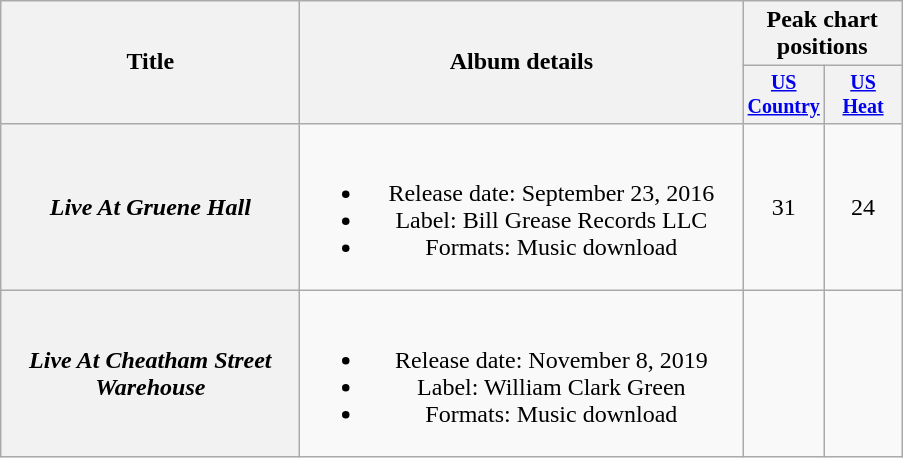<table class="wikitable plainrowheaders" style="text-align:center;">
<tr>
<th rowspan="2" style="width:12em;">Title</th>
<th rowspan="2" style="width:18em;">Album details</th>
<th colspan="2">Peak chart positions</th>
</tr>
<tr style="font-size:smaller;">
<th width="45"><a href='#'>US<br> Country</a><br></th>
<th width="45"><a href='#'>US<br> Heat</a><br></th>
</tr>
<tr>
<th scope="row"><em>Live At Gruene Hall</em></th>
<td><br><ul><li>Release date: September 23, 2016</li><li>Label:  Bill Grease Records LLC</li><li>Formats: Music download</li></ul></td>
<td>31</td>
<td>24</td>
</tr>
<tr>
<th scope="row"><em>Live At Cheatham Street Warehouse</em></th>
<td><br><ul><li>Release date: November 8, 2019</li><li>Label:  William Clark Green</li><li>Formats: Music download</li></ul></td>
<td></td>
<td></td>
</tr>
</table>
